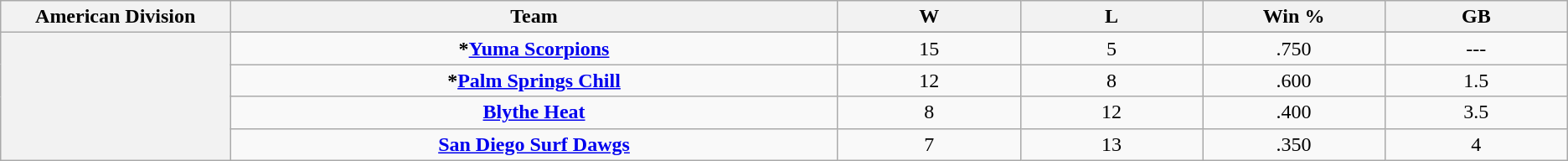<table class="wikitable">
<tr>
<th bgcolor="#DDDDFF" width="3%">American Division</th>
<th bgcolor="#DDDDFF" width="10%">Team</th>
<th bgcolor="#DDDDFF" width="3%">W</th>
<th bgcolor="#DDDDFF" width="3%">L</th>
<th bgcolor="#DDDDFF" width="3%">Win %</th>
<th bgcolor="#DDDDFF" width="3%">GB</th>
</tr>
<tr>
<th rowspan="7"></th>
</tr>
<tr>
<td align=center><strong>*<a href='#'>Yuma Scorpions</a></strong></td>
<td align=center>15</td>
<td align=center>5</td>
<td align=center>.750</td>
<td align=center>---</td>
</tr>
<tr>
<td align=center><strong>*<a href='#'>Palm Springs Chill</a></strong></td>
<td align=center>12</td>
<td align=center>8</td>
<td align=center>.600</td>
<td align=center>1.5</td>
</tr>
<tr>
<td align=center><strong><a href='#'>Blythe Heat</a></strong></td>
<td align=center>8</td>
<td align=center>12</td>
<td align=center>.400</td>
<td align=center>3.5</td>
</tr>
<tr>
<td align=center><strong><a href='#'>San Diego Surf Dawgs</a></strong></td>
<td align=center>7</td>
<td align=center>13</td>
<td align=center>.350</td>
<td align=center>4</td>
</tr>
</table>
